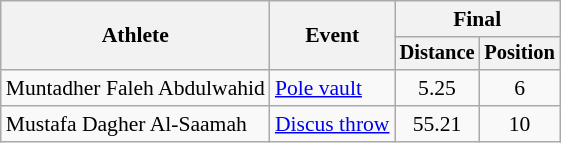<table class=wikitable style="font-size:90%">
<tr>
<th rowspan="2">Athlete</th>
<th rowspan="2">Event</th>
<th colspan="2">Final</th>
</tr>
<tr style="font-size:95%">
<th>Distance</th>
<th>Position</th>
</tr>
<tr align=center>
<td align=left>Muntadher Faleh Abdulwahid</td>
<td align=left><a href='#'>Pole vault</a></td>
<td>5.25</td>
<td>6</td>
</tr>
<tr align=center>
<td align=left>Mustafa Dagher Al-Saamah</td>
<td align=left><a href='#'>Discus throw</a></td>
<td>55.21</td>
<td>10</td>
</tr>
</table>
